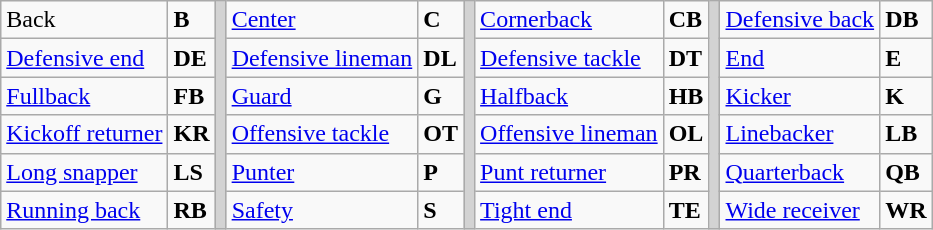<table class="wikitable">
<tr>
<td>Back</td>
<td><strong>B</strong></td>
<td rowSpan="6" style="background-color:lightgrey;"></td>
<td><a href='#'>Center</a></td>
<td><strong>C</strong></td>
<td rowSpan="6" style="background-color:lightgrey;"></td>
<td><a href='#'>Cornerback</a></td>
<td><strong>CB</strong></td>
<td rowSpan="6" style="background-color:lightgrey;"></td>
<td><a href='#'>Defensive back</a></td>
<td><strong>DB</strong></td>
</tr>
<tr>
<td><a href='#'>Defensive end</a></td>
<td><strong>DE</strong></td>
<td><a href='#'>Defensive lineman</a></td>
<td><strong>DL</strong></td>
<td><a href='#'>Defensive tackle</a></td>
<td><strong>DT</strong></td>
<td><a href='#'>End</a></td>
<td><strong>E</strong></td>
</tr>
<tr>
<td><a href='#'>Fullback</a></td>
<td><strong>FB</strong></td>
<td><a href='#'>Guard</a></td>
<td><strong>G</strong></td>
<td><a href='#'>Halfback</a></td>
<td><strong>HB</strong></td>
<td><a href='#'>Kicker</a></td>
<td><strong>K</strong></td>
</tr>
<tr>
<td><a href='#'>Kickoff returner</a></td>
<td><strong>KR</strong></td>
<td><a href='#'>Offensive tackle</a></td>
<td><strong>OT</strong></td>
<td><a href='#'>Offensive lineman</a></td>
<td><strong>OL</strong></td>
<td><a href='#'>Linebacker</a></td>
<td><strong>LB</strong></td>
</tr>
<tr>
<td><a href='#'>Long snapper</a></td>
<td><strong>LS</strong></td>
<td><a href='#'>Punter</a></td>
<td><strong>P</strong></td>
<td><a href='#'>Punt returner</a></td>
<td><strong>PR</strong></td>
<td><a href='#'>Quarterback</a></td>
<td><strong>QB</strong></td>
</tr>
<tr>
<td><a href='#'>Running back</a></td>
<td><strong>RB</strong></td>
<td><a href='#'>Safety</a></td>
<td><strong>S</strong></td>
<td><a href='#'>Tight end</a></td>
<td><strong>TE</strong></td>
<td><a href='#'>Wide receiver</a></td>
<td><strong>WR</strong></td>
</tr>
</table>
